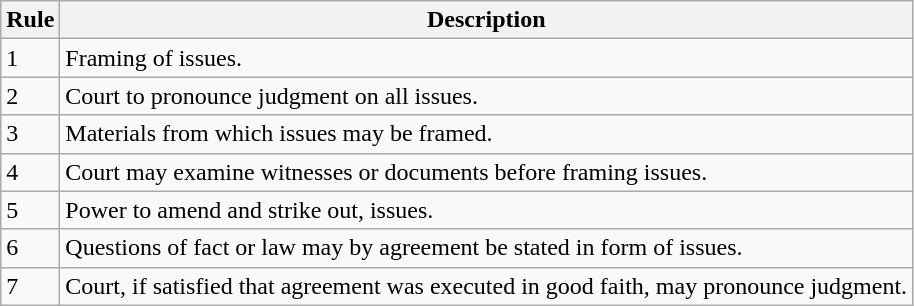<table class="wikitable">
<tr>
<th>Rule</th>
<th>Description</th>
</tr>
<tr>
<td>1</td>
<td>Framing of issues.</td>
</tr>
<tr>
<td>2</td>
<td>Court to pronounce judgment on all issues.</td>
</tr>
<tr>
<td>3</td>
<td>Materials from which issues may be framed.</td>
</tr>
<tr>
<td>4</td>
<td>Court may examine witnesses or documents before framing issues.</td>
</tr>
<tr>
<td>5</td>
<td>Power to amend and strike out, issues.</td>
</tr>
<tr>
<td>6</td>
<td>Questions of fact or law may by agreement be stated in form of issues.</td>
</tr>
<tr>
<td>7</td>
<td>Court, if satisfied that agreement was executed in good faith, may pronounce judgment.</td>
</tr>
</table>
